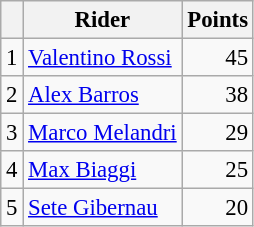<table class="wikitable" style="font-size: 95%;">
<tr>
<th></th>
<th>Rider</th>
<th>Points</th>
</tr>
<tr>
<td align=center>1</td>
<td> <a href='#'>Valentino Rossi</a></td>
<td align=right>45</td>
</tr>
<tr>
<td align=center>2</td>
<td> <a href='#'>Alex Barros</a></td>
<td align=right>38</td>
</tr>
<tr>
<td align=center>3</td>
<td> <a href='#'>Marco Melandri</a></td>
<td align=right>29</td>
</tr>
<tr>
<td align=center>4</td>
<td> <a href='#'>Max Biaggi</a></td>
<td align=right>25</td>
</tr>
<tr>
<td align=center>5</td>
<td> <a href='#'>Sete Gibernau</a></td>
<td align=right>20</td>
</tr>
</table>
